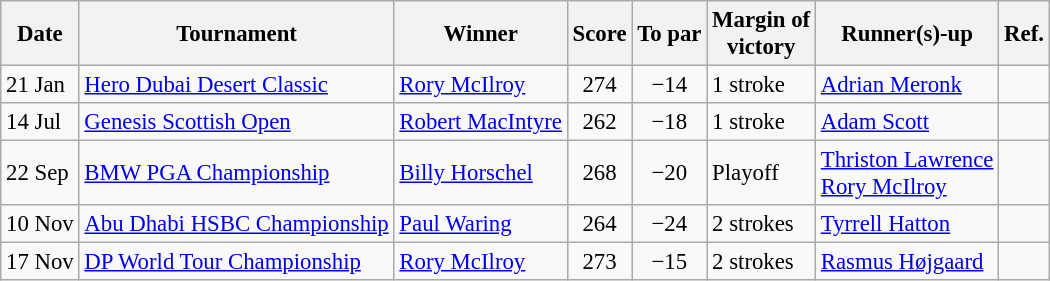<table class=wikitable style="font-size:95%">
<tr>
<th>Date</th>
<th>Tournament</th>
<th>Winner</th>
<th>Score</th>
<th>To par</th>
<th>Margin of<br>victory</th>
<th>Runner(s)-up</th>
<th>Ref.</th>
</tr>
<tr>
<td>21 Jan</td>
<td><a href='#'>Hero Dubai Desert Classic</a></td>
<td> <a href='#'>Rory McIlroy</a></td>
<td align=center>274</td>
<td align=center>−14</td>
<td>1 stroke</td>
<td> <a href='#'>Adrian Meronk</a></td>
<td></td>
</tr>
<tr>
<td>14 Jul</td>
<td><a href='#'>Genesis Scottish Open</a></td>
<td> <a href='#'>Robert MacIntyre</a></td>
<td align=center>262</td>
<td align=center>−18</td>
<td>1 stroke</td>
<td> <a href='#'>Adam Scott</a></td>
<td></td>
</tr>
<tr>
<td>22 Sep</td>
<td><a href='#'>BMW PGA Championship</a></td>
<td> <a href='#'>Billy Horschel</a></td>
<td align=center>268</td>
<td align=center>−20</td>
<td>Playoff</td>
<td> <a href='#'>Thriston Lawrence</a><br> <a href='#'>Rory McIlroy</a></td>
<td></td>
</tr>
<tr>
<td>10 Nov</td>
<td><a href='#'>Abu Dhabi HSBC Championship</a></td>
<td> <a href='#'>Paul Waring</a></td>
<td align=center>264</td>
<td align=center>−24</td>
<td>2 strokes</td>
<td> <a href='#'>Tyrrell Hatton</a></td>
<td></td>
</tr>
<tr>
<td>17 Nov</td>
<td><a href='#'>DP World Tour Championship</a></td>
<td> <a href='#'>Rory McIlroy</a></td>
<td align=center>273</td>
<td align=center>−15</td>
<td>2 strokes</td>
<td> <a href='#'>Rasmus Højgaard</a></td>
<td></td>
</tr>
</table>
